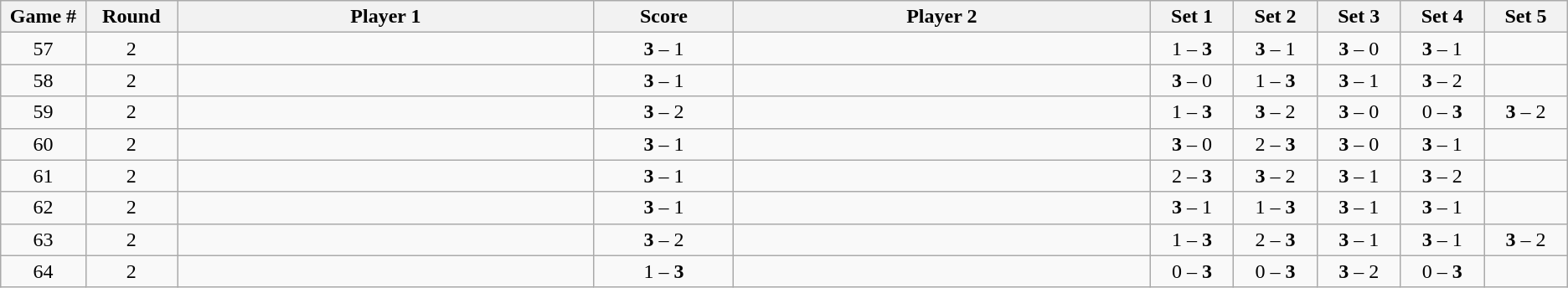<table class="wikitable">
<tr>
<th width="2%">Game #</th>
<th width="2%">Round</th>
<th width="15%">Player 1</th>
<th width="5%">Score</th>
<th width="15%">Player 2</th>
<th width="3%">Set 1</th>
<th width="3%">Set 2</th>
<th width="3%">Set 3</th>
<th width="3%">Set 4</th>
<th width="3%">Set 5</th>
</tr>
<tr style=text-align:center;">
<td>57</td>
<td>2</td>
<td></td>
<td><strong>3</strong> – 1</td>
<td></td>
<td>1 – <strong>3</strong></td>
<td><strong>3</strong> – 1</td>
<td><strong>3</strong> – 0</td>
<td><strong>3</strong> – 1</td>
<td></td>
</tr>
<tr style=text-align:center;">
<td>58</td>
<td>2</td>
<td></td>
<td><strong>3</strong> – 1</td>
<td></td>
<td><strong>3</strong> – 0</td>
<td>1 – <strong>3</strong></td>
<td><strong>3</strong> – 1</td>
<td><strong>3</strong> – 2</td>
<td></td>
</tr>
<tr style=text-align:center;">
<td>59</td>
<td>2</td>
<td></td>
<td><strong>3</strong> – 2</td>
<td></td>
<td>1 – <strong>3</strong></td>
<td><strong>3</strong> – 2</td>
<td><strong>3</strong> – 0</td>
<td>0 – <strong>3</strong></td>
<td><strong>3</strong> – 2</td>
</tr>
<tr style=text-align:center;">
<td>60</td>
<td>2</td>
<td></td>
<td><strong>3</strong> – 1</td>
<td></td>
<td><strong>3</strong> – 0</td>
<td>2 – <strong>3</strong></td>
<td><strong>3</strong> – 0</td>
<td><strong>3</strong> – 1</td>
<td></td>
</tr>
<tr style=text-align:center;">
<td>61</td>
<td>2</td>
<td></td>
<td><strong>3</strong> – 1</td>
<td></td>
<td>2 – <strong>3</strong></td>
<td><strong>3</strong> – 2</td>
<td><strong>3</strong> – 1</td>
<td><strong>3</strong> – 2</td>
<td></td>
</tr>
<tr style=text-align:center;">
<td>62</td>
<td>2</td>
<td></td>
<td><strong>3</strong> – 1</td>
<td></td>
<td><strong>3</strong> – 1</td>
<td>1 – <strong>3</strong></td>
<td><strong>3</strong> – 1</td>
<td><strong>3</strong> – 1</td>
<td></td>
</tr>
<tr style=text-align:center;">
<td>63</td>
<td>2</td>
<td></td>
<td><strong>3</strong> – 2</td>
<td></td>
<td>1 – <strong>3</strong></td>
<td>2 – <strong>3</strong></td>
<td><strong>3</strong> – 1</td>
<td><strong>3</strong> – 1</td>
<td><strong>3</strong> – 2</td>
</tr>
<tr style=text-align:center;">
<td>64</td>
<td>2</td>
<td></td>
<td>1 – <strong>3</strong></td>
<td></td>
<td>0 – <strong>3</strong></td>
<td>0 – <strong>3</strong></td>
<td><strong>3</strong> – 2</td>
<td>0 – <strong>3</strong></td>
<td></td>
</tr>
</table>
